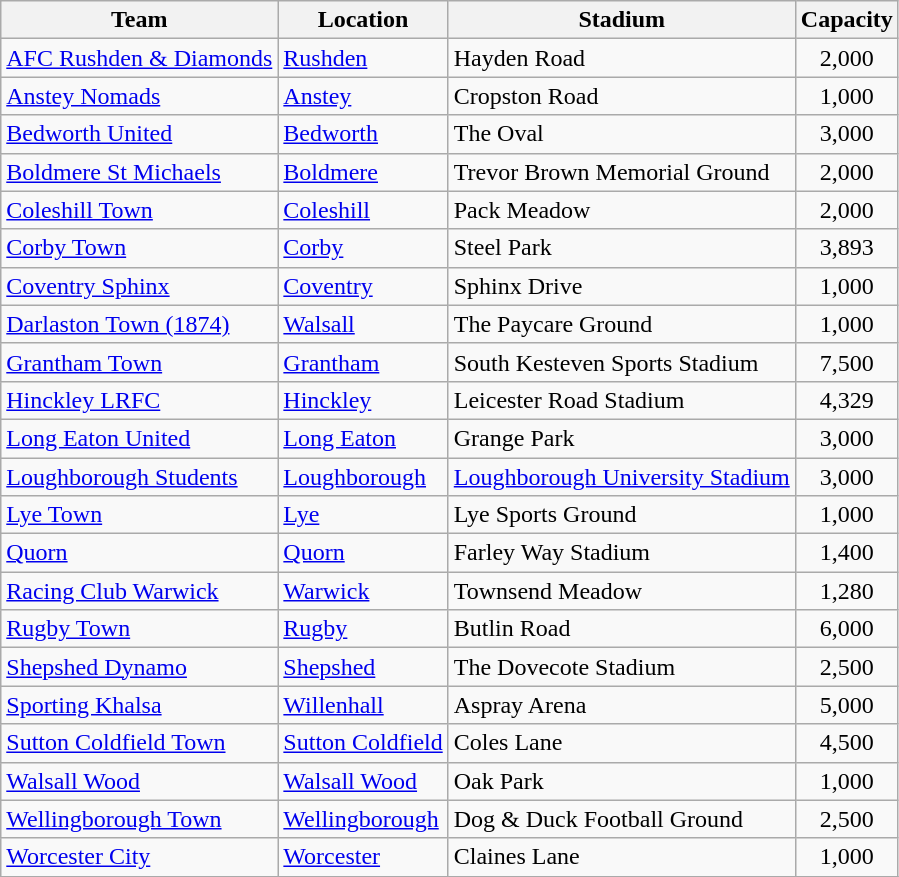<table class="wikitable sortable">
<tr>
<th>Team</th>
<th>Location</th>
<th>Stadium</th>
<th>Capacity</th>
</tr>
<tr>
<td><a href='#'>AFC Rushden & Diamonds</a></td>
<td><a href='#'>Rushden</a></td>
<td>Hayden Road</td>
<td align="center">2,000</td>
</tr>
<tr>
<td><a href='#'>Anstey Nomads</a></td>
<td><a href='#'>Anstey</a></td>
<td>Cropston Road</td>
<td align="center">1,000</td>
</tr>
<tr>
<td><a href='#'>Bedworth United</a></td>
<td><a href='#'>Bedworth</a></td>
<td>The Oval</td>
<td align="center">3,000</td>
</tr>
<tr>
<td><a href='#'>Boldmere St Michaels</a></td>
<td><a href='#'>Boldmere</a></td>
<td>Trevor Brown Memorial Ground</td>
<td align="center">2,000</td>
</tr>
<tr>
<td><a href='#'>Coleshill Town</a></td>
<td><a href='#'>Coleshill</a></td>
<td>Pack Meadow</td>
<td align="center">2,000</td>
</tr>
<tr>
<td><a href='#'>Corby Town</a></td>
<td><a href='#'>Corby</a></td>
<td>Steel Park</td>
<td align="center">3,893</td>
</tr>
<tr>
<td><a href='#'>Coventry Sphinx</a></td>
<td><a href='#'>Coventry</a></td>
<td>Sphinx Drive</td>
<td align="center">1,000</td>
</tr>
<tr>
<td><a href='#'>Darlaston Town (1874)</a></td>
<td><a href='#'>Walsall</a></td>
<td>The Paycare Ground</td>
<td align="center">1,000</td>
</tr>
<tr>
<td><a href='#'>Grantham Town</a></td>
<td><a href='#'>Grantham</a></td>
<td>South Kesteven Sports Stadium</td>
<td align="center">7,500</td>
</tr>
<tr>
<td><a href='#'>Hinckley LRFC</a></td>
<td><a href='#'>Hinckley</a></td>
<td>Leicester Road Stadium</td>
<td align="center">4,329</td>
</tr>
<tr>
<td><a href='#'>Long Eaton United</a></td>
<td><a href='#'>Long Eaton</a></td>
<td>Grange Park</td>
<td align="center">3,000</td>
</tr>
<tr>
<td><a href='#'>Loughborough Students</a></td>
<td><a href='#'>Loughborough</a></td>
<td><a href='#'>Loughborough University Stadium</a></td>
<td align="center">3,000</td>
</tr>
<tr>
<td><a href='#'>Lye Town</a></td>
<td><a href='#'>Lye</a></td>
<td>Lye Sports Ground</td>
<td align="center">1,000</td>
</tr>
<tr>
<td><a href='#'>Quorn</a></td>
<td><a href='#'>Quorn</a></td>
<td>Farley Way Stadium</td>
<td align="center">1,400</td>
</tr>
<tr>
<td><a href='#'>Racing Club Warwick</a></td>
<td><a href='#'>Warwick</a></td>
<td>Townsend Meadow</td>
<td align="center">1,280</td>
</tr>
<tr>
<td><a href='#'>Rugby Town</a></td>
<td><a href='#'>Rugby</a></td>
<td>Butlin Road</td>
<td align="center">6,000</td>
</tr>
<tr>
<td><a href='#'>Shepshed Dynamo</a></td>
<td><a href='#'>Shepshed</a></td>
<td>The Dovecote Stadium</td>
<td align="center">2,500</td>
</tr>
<tr>
<td><a href='#'>Sporting Khalsa</a></td>
<td><a href='#'>Willenhall</a></td>
<td>Aspray Arena</td>
<td align="center">5,000</td>
</tr>
<tr>
<td><a href='#'>Sutton Coldfield Town</a></td>
<td><a href='#'>Sutton Coldfield</a></td>
<td>Coles Lane</td>
<td align="center">4,500</td>
</tr>
<tr>
<td><a href='#'>Walsall Wood</a></td>
<td><a href='#'>Walsall Wood</a></td>
<td>Oak Park</td>
<td align="center">1,000</td>
</tr>
<tr>
<td><a href='#'>Wellingborough Town</a></td>
<td><a href='#'>Wellingborough</a></td>
<td>Dog & Duck Football Ground</td>
<td align="center">2,500</td>
</tr>
<tr>
<td><a href='#'>Worcester City</a></td>
<td><a href='#'>Worcester</a></td>
<td>Claines Lane</td>
<td align="center">1,000</td>
</tr>
<tr>
</tr>
</table>
